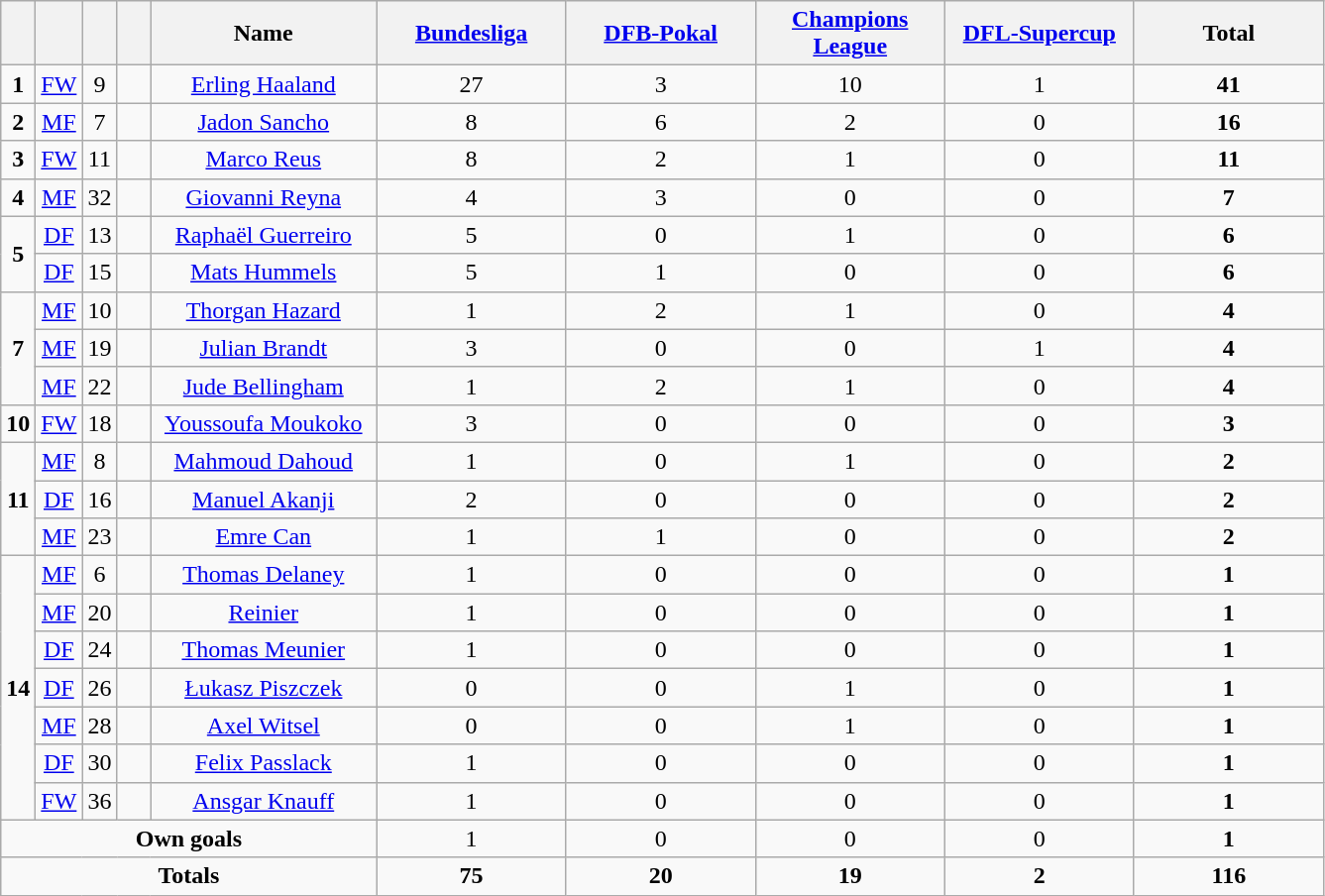<table class="wikitable" style="text-align:center">
<tr>
<th width=15></th>
<th width=15></th>
<th width=15></th>
<th width=15></th>
<th width=145>Name</th>
<th width=120><a href='#'>Bundesliga</a></th>
<th width=120><a href='#'>DFB-Pokal</a></th>
<th width=120><a href='#'>Champions League</a></th>
<th width=120><a href='#'>DFL-Supercup</a></th>
<th width=120>Total</th>
</tr>
<tr>
<td rowspan=1><strong>1</strong></td>
<td><a href='#'>FW</a></td>
<td>9</td>
<td></td>
<td><a href='#'>Erling Haaland</a></td>
<td>27</td>
<td>3</td>
<td>10</td>
<td>1</td>
<td><strong>41</strong></td>
</tr>
<tr>
<td rowspan=1><strong>2</strong></td>
<td><a href='#'>MF</a></td>
<td>7</td>
<td></td>
<td><a href='#'>Jadon Sancho</a></td>
<td>8</td>
<td>6</td>
<td>2</td>
<td>0</td>
<td><strong>16</strong></td>
</tr>
<tr>
<td rowspan=1><strong>3</strong></td>
<td><a href='#'>FW</a></td>
<td>11</td>
<td></td>
<td><a href='#'>Marco Reus</a></td>
<td>8</td>
<td>2</td>
<td>1</td>
<td>0</td>
<td><strong>11</strong></td>
</tr>
<tr>
<td rowspan=1><strong>4</strong></td>
<td><a href='#'>MF</a></td>
<td>32</td>
<td></td>
<td><a href='#'>Giovanni Reyna</a></td>
<td>4</td>
<td>3</td>
<td>0</td>
<td>0</td>
<td><strong>7</strong></td>
</tr>
<tr>
<td rowspan=2><strong>5</strong></td>
<td><a href='#'>DF</a></td>
<td>13</td>
<td></td>
<td><a href='#'>Raphaël Guerreiro</a></td>
<td>5</td>
<td>0</td>
<td>1</td>
<td>0</td>
<td><strong>6</strong></td>
</tr>
<tr>
<td><a href='#'>DF</a></td>
<td>15</td>
<td></td>
<td><a href='#'>Mats Hummels</a></td>
<td>5</td>
<td>1</td>
<td>0</td>
<td>0</td>
<td><strong>6</strong></td>
</tr>
<tr>
<td rowspan=3><strong>7</strong></td>
<td><a href='#'>MF</a></td>
<td>10</td>
<td></td>
<td><a href='#'>Thorgan Hazard</a></td>
<td>1</td>
<td>2</td>
<td>1</td>
<td>0</td>
<td><strong>4</strong></td>
</tr>
<tr>
<td><a href='#'>MF</a></td>
<td>19</td>
<td></td>
<td><a href='#'>Julian Brandt</a></td>
<td>3</td>
<td>0</td>
<td>0</td>
<td>1</td>
<td><strong>4</strong></td>
</tr>
<tr>
<td><a href='#'>MF</a></td>
<td>22</td>
<td></td>
<td><a href='#'>Jude Bellingham</a></td>
<td>1</td>
<td>2</td>
<td>1</td>
<td>0</td>
<td><strong>4</strong></td>
</tr>
<tr>
<td rowspan=1><strong>10</strong></td>
<td><a href='#'>FW</a></td>
<td>18</td>
<td></td>
<td><a href='#'>Youssoufa Moukoko</a></td>
<td>3</td>
<td>0</td>
<td>0</td>
<td>0</td>
<td><strong>3</strong></td>
</tr>
<tr>
<td rowspan=3><strong>11</strong></td>
<td><a href='#'>MF</a></td>
<td>8</td>
<td></td>
<td><a href='#'>Mahmoud Dahoud</a></td>
<td>1</td>
<td>0</td>
<td>1</td>
<td>0</td>
<td><strong>2</strong></td>
</tr>
<tr>
<td><a href='#'>DF</a></td>
<td>16</td>
<td></td>
<td><a href='#'>Manuel Akanji</a></td>
<td>2</td>
<td>0</td>
<td>0</td>
<td>0</td>
<td><strong>2</strong></td>
</tr>
<tr>
<td><a href='#'>MF</a></td>
<td>23</td>
<td></td>
<td><a href='#'>Emre Can</a></td>
<td>1</td>
<td>1</td>
<td>0</td>
<td>0</td>
<td><strong>2</strong></td>
</tr>
<tr>
<td rowspan=7><strong>14</strong></td>
<td><a href='#'>MF</a></td>
<td>6</td>
<td></td>
<td><a href='#'>Thomas Delaney</a></td>
<td>1</td>
<td>0</td>
<td>0</td>
<td>0</td>
<td><strong>1</strong></td>
</tr>
<tr>
<td><a href='#'>MF</a></td>
<td>20</td>
<td></td>
<td><a href='#'>Reinier</a></td>
<td>1</td>
<td>0</td>
<td>0</td>
<td>0</td>
<td><strong>1</strong></td>
</tr>
<tr>
<td><a href='#'>DF</a></td>
<td>24</td>
<td></td>
<td><a href='#'>Thomas Meunier</a></td>
<td>1</td>
<td>0</td>
<td>0</td>
<td>0</td>
<td><strong>1</strong></td>
</tr>
<tr>
<td><a href='#'>DF</a></td>
<td>26</td>
<td></td>
<td><a href='#'>Łukasz Piszczek</a></td>
<td>0</td>
<td>0</td>
<td>1</td>
<td>0</td>
<td><strong>1</strong></td>
</tr>
<tr>
<td><a href='#'>MF</a></td>
<td>28</td>
<td></td>
<td><a href='#'>Axel Witsel</a></td>
<td>0</td>
<td>0</td>
<td>1</td>
<td>0</td>
<td><strong>1</strong></td>
</tr>
<tr>
<td><a href='#'>DF</a></td>
<td>30</td>
<td></td>
<td><a href='#'>Felix Passlack</a></td>
<td>1</td>
<td>0</td>
<td>0</td>
<td>0</td>
<td><strong>1</strong></td>
</tr>
<tr>
<td><a href='#'>FW</a></td>
<td>36</td>
<td></td>
<td><a href='#'>Ansgar Knauff</a></td>
<td>1</td>
<td>0</td>
<td>0</td>
<td>0</td>
<td><strong>1</strong></td>
</tr>
<tr>
<td colspan=5><strong>Own goals</strong></td>
<td>1</td>
<td>0</td>
<td>0</td>
<td>0</td>
<td><strong>1</strong></td>
</tr>
<tr>
<td colspan=5><strong>Totals</strong></td>
<td><strong>75</strong></td>
<td><strong>20</strong></td>
<td><strong>19</strong></td>
<td><strong>2</strong></td>
<td><strong>116</strong></td>
</tr>
</table>
